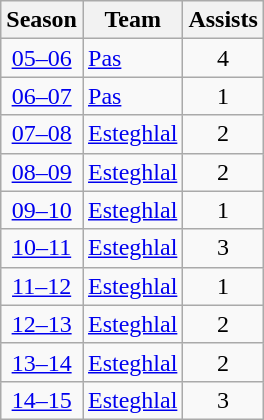<table class=wikitable style="text-align: center;">
<tr>
<th>Season</th>
<th>Team</th>
<th>Assists</th>
</tr>
<tr>
<td><a href='#'>05–06</a></td>
<td align=left><a href='#'>Pas</a></td>
<td>4</td>
</tr>
<tr>
<td><a href='#'>06–07</a></td>
<td align=left><a href='#'>Pas</a></td>
<td>1</td>
</tr>
<tr>
<td><a href='#'>07–08</a></td>
<td align=left><a href='#'>Esteghlal</a></td>
<td>2</td>
</tr>
<tr>
<td><a href='#'>08–09</a></td>
<td align=left><a href='#'>Esteghlal</a></td>
<td>2</td>
</tr>
<tr>
<td><a href='#'>09–10</a></td>
<td align=left><a href='#'>Esteghlal</a></td>
<td>1</td>
</tr>
<tr>
<td><a href='#'>10–11</a></td>
<td align=left><a href='#'>Esteghlal</a></td>
<td>3</td>
</tr>
<tr>
<td><a href='#'>11–12</a></td>
<td align=left><a href='#'>Esteghlal</a></td>
<td>1</td>
</tr>
<tr>
<td><a href='#'>12–13</a></td>
<td align=left><a href='#'>Esteghlal</a></td>
<td>2</td>
</tr>
<tr>
<td><a href='#'>13–14</a></td>
<td align=left><a href='#'>Esteghlal</a></td>
<td>2</td>
</tr>
<tr>
<td><a href='#'>14–15</a></td>
<td align=left><a href='#'>Esteghlal</a></td>
<td>3</td>
</tr>
</table>
